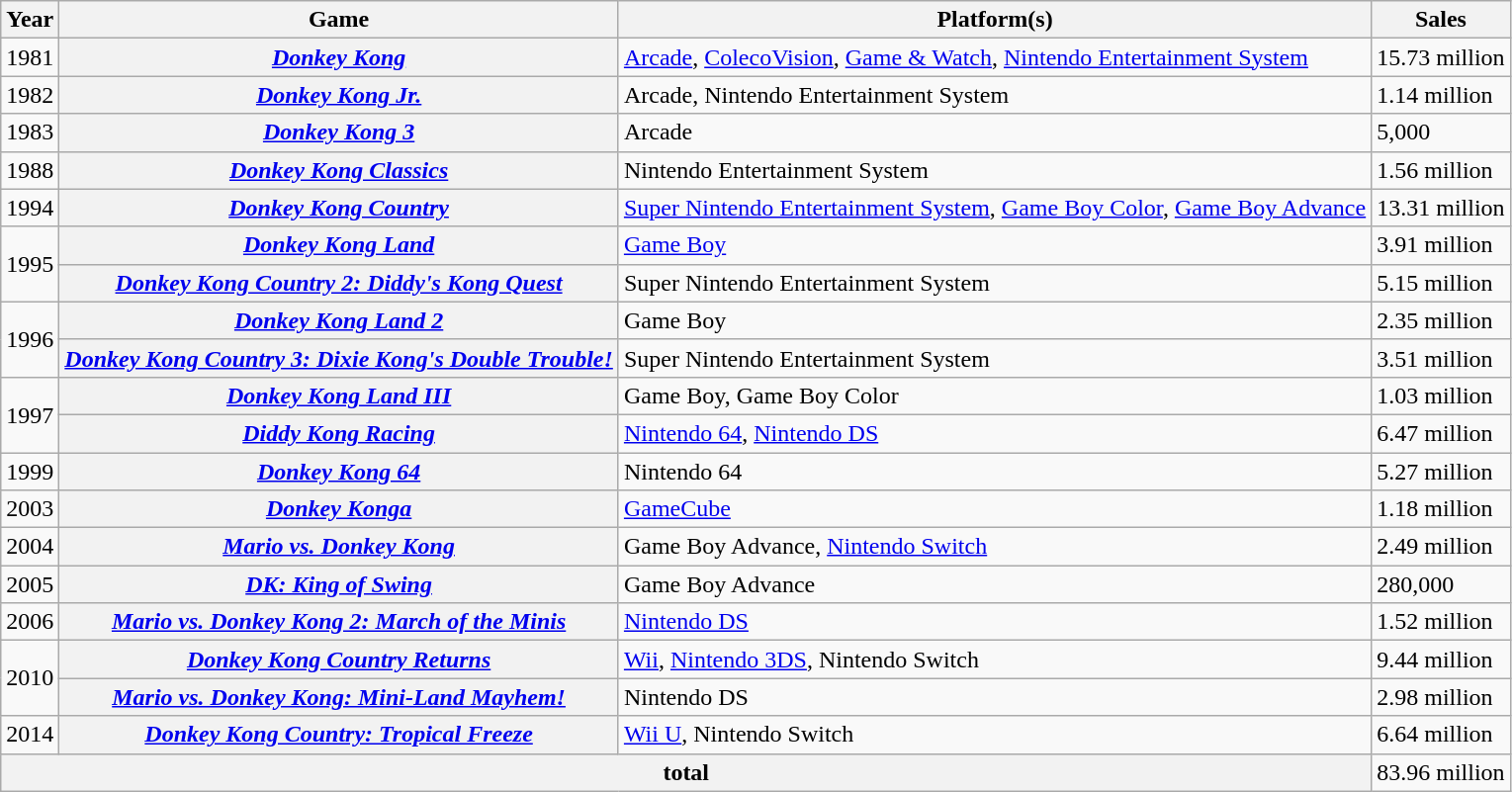<table class="wikitable plainrowheaders mw-collapsible sortable">
<tr>
<th scope="col">Year</th>
<th scope="col">Game</th>
<th scope="col">Platform(s)</th>
<th scope="col">Sales</th>
</tr>
<tr>
<td style="text-align:center;">1981</td>
<th scope="row"><em><a href='#'>Donkey Kong</a></em></th>
<td><a href='#'>Arcade</a>, <a href='#'>ColecoVision</a>, <a href='#'>Game & Watch</a>, <a href='#'>Nintendo Entertainment System</a></td>
<td>15.73 million</td>
</tr>
<tr>
<td style="text-align:center;">1982</td>
<th scope="row"><em><a href='#'>Donkey Kong Jr.</a></em></th>
<td>Arcade, Nintendo Entertainment System</td>
<td>1.14 million</td>
</tr>
<tr>
<td style="text-align:center;">1983</td>
<th scope="row"><em><a href='#'>Donkey Kong 3</a></em></th>
<td>Arcade</td>
<td>5,000</td>
</tr>
<tr>
<td style="text-align:center;">1988</td>
<th scope="row"><em><a href='#'>Donkey Kong Classics</a></em></th>
<td>Nintendo Entertainment System</td>
<td>1.56 million</td>
</tr>
<tr>
<td style="text-align:center;">1994</td>
<th scope="row"><em><a href='#'>Donkey Kong Country</a></em></th>
<td><a href='#'>Super Nintendo Entertainment System</a>, <a href='#'>Game Boy Color</a>, <a href='#'>Game Boy Advance</a></td>
<td>13.31 million</td>
</tr>
<tr>
<td rowspan="2" style="text-align:center;">1995</td>
<th scope="row"><em><a href='#'>Donkey Kong Land</a></em></th>
<td><a href='#'>Game Boy</a></td>
<td>3.91 million</td>
</tr>
<tr>
<th scope="row"><em><a href='#'>Donkey Kong Country 2: Diddy's Kong Quest</a></em></th>
<td>Super Nintendo Entertainment System</td>
<td>5.15 million</td>
</tr>
<tr>
<td rowspan="2" style="text-align:center;">1996</td>
<th scope="row"><em><a href='#'>Donkey Kong Land 2</a></em></th>
<td>Game Boy</td>
<td>2.35 million</td>
</tr>
<tr>
<th scope="row"><em><a href='#'>Donkey Kong Country 3: Dixie Kong's Double Trouble!</a></em></th>
<td>Super Nintendo Entertainment System</td>
<td>3.51 million</td>
</tr>
<tr>
<td rowspan="2" style="text-align:center;">1997</td>
<th scope="row"><em><a href='#'>Donkey Kong Land III</a></em></th>
<td>Game Boy, Game Boy Color</td>
<td>1.03 million</td>
</tr>
<tr>
<th scope="row"><em><a href='#'>Diddy Kong Racing</a></em></th>
<td><a href='#'>Nintendo 64</a>, <a href='#'>Nintendo DS</a></td>
<td>6.47 million</td>
</tr>
<tr>
<td style="text-align:center;">1999</td>
<th scope="row"><em><a href='#'>Donkey Kong 64</a></em></th>
<td>Nintendo 64</td>
<td>5.27 million</td>
</tr>
<tr>
<td style="text-align:center;">2003</td>
<th scope="row"><em><a href='#'>Donkey Konga</a></em></th>
<td><a href='#'>GameCube</a></td>
<td>1.18 million</td>
</tr>
<tr>
<td style="text-align:center;">2004</td>
<th scope="row"><em><a href='#'>Mario vs. Donkey Kong</a></em></th>
<td>Game Boy Advance, <a href='#'>Nintendo Switch</a></td>
<td>2.49 million</td>
</tr>
<tr>
<td style="text-align:center;">2005</td>
<th scope="row"><em><a href='#'>DK: King of Swing</a></em></th>
<td>Game Boy Advance</td>
<td>280,000</td>
</tr>
<tr>
<td style="text-align:center;">2006</td>
<th scope="row"><em><a href='#'>Mario vs. Donkey Kong 2: March of the Minis</a></em></th>
<td><a href='#'>Nintendo DS</a></td>
<td>1.52 million</td>
</tr>
<tr>
<td rowspan="2" style="text-align:center;">2010</td>
<th scope="row"><em><a href='#'>Donkey Kong Country Returns</a></em></th>
<td><a href='#'>Wii</a>, <a href='#'>Nintendo 3DS</a>, Nintendo Switch</td>
<td>9.44 million</td>
</tr>
<tr>
<th scope="row"><em><a href='#'>Mario vs. Donkey Kong: Mini-Land Mayhem!</a></em></th>
<td>Nintendo DS</td>
<td>2.98 million</td>
</tr>
<tr>
<td style="text-align:center;">2014</td>
<th scope="row"><em><a href='#'>Donkey Kong Country: Tropical Freeze</a></em></th>
<td><a href='#'>Wii U</a>, Nintendo Switch</td>
<td>6.64 million</td>
</tr>
<tr>
<th colspan="3" style="text-align:center;">total</th>
<td>83.96 million</td>
</tr>
</table>
